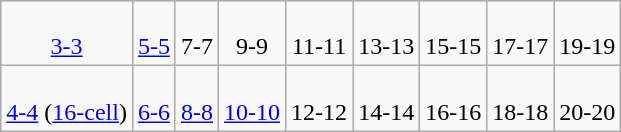<table class=wikitable>
<tr align=center>
<td><br><a href='#'>3-3</a></td>
<td><br><a href='#'>5-5</a></td>
<td><br>7-7</td>
<td><br>9-9</td>
<td><br>11-11</td>
<td><br>13-13</td>
<td><br>15-15</td>
<td><br>17-17</td>
<td><br>19-19</td>
</tr>
<tr align=center>
<td><br><a href='#'>4-4</a> (<a href='#'>16-cell</a>)</td>
<td><br><a href='#'>6-6</a></td>
<td><br><a href='#'>8-8</a></td>
<td><br><a href='#'>10-10</a></td>
<td><br>12-12</td>
<td><br>14-14</td>
<td><br>16-16</td>
<td><br>18-18</td>
<td><br>20-20</td>
</tr>
</table>
